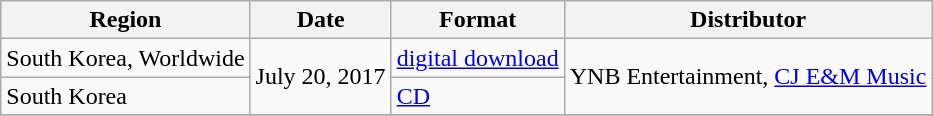<table class="wikitable plainrowheaders">
<tr>
<th>Region</th>
<th>Date</th>
<th>Format</th>
<th>Distributor</th>
</tr>
<tr>
<td>South Korea, Worldwide</td>
<td rowspan="2">July 20, 2017</td>
<td><a href='#'>digital download</a></td>
<td rowspan=2>YNB Entertainment, <a href='#'>CJ E&M Music</a></td>
</tr>
<tr>
<td>South Korea</td>
<td><a href='#'>CD</a></td>
</tr>
<tr>
</tr>
</table>
